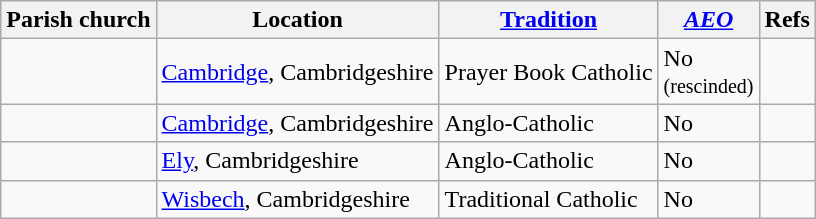<table class="wikitable sortable">
<tr>
<th>Parish church</th>
<th>Location</th>
<th><a href='#'>Tradition</a></th>
<th><em><a href='#'>AEO</a></em></th>
<th>Refs</th>
</tr>
<tr>
<td></td>
<td><a href='#'>Cambridge</a>, Cambridgeshire</td>
<td>Prayer Book Catholic</td>
<td>No<br><small>(rescinded)</small></td>
<td></td>
</tr>
<tr>
<td></td>
<td><a href='#'>Cambridge</a>, Cambridgeshire</td>
<td>Anglo-Catholic</td>
<td>No</td>
<td></td>
</tr>
<tr>
<td></td>
<td><a href='#'>Ely</a>, Cambridgeshire</td>
<td>Anglo-Catholic</td>
<td>No</td>
<td></td>
</tr>
<tr>
<td></td>
<td><a href='#'>Wisbech</a>, Cambridgeshire</td>
<td>Traditional Catholic</td>
<td>No</td>
<td></td>
</tr>
</table>
